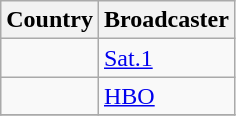<table class="wikitable">
<tr>
<th align=center>Country</th>
<th align=center>Broadcaster</th>
</tr>
<tr>
<td></td>
<td><a href='#'>Sat.1</a></td>
</tr>
<tr>
<td></td>
<td><a href='#'>HBO</a></td>
</tr>
<tr>
</tr>
</table>
